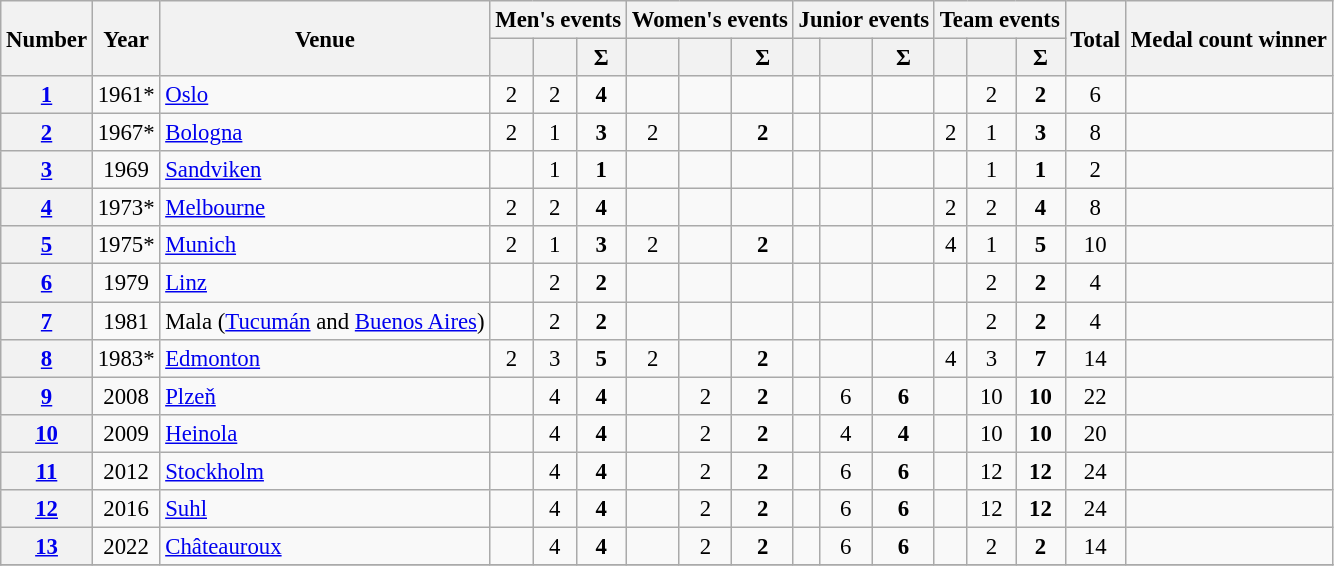<table class=wikitable style="font-size: 95%">
<tr>
<th rowspan=2>Number</th>
<th rowspan=2>Year</th>
<th rowspan=2>Venue</th>
<th colspan=3>Men's events</th>
<th colspan=3>Women's events</th>
<th colspan=3>Junior events</th>
<th colspan=3>Team events</th>
<th rowspan=2>Total</th>
<th rowspan=2>Medal count winner</th>
</tr>
<tr>
<th></th>
<th></th>
<th>Σ</th>
<th></th>
<th></th>
<th>Σ</th>
<th></th>
<th></th>
<th>Σ</th>
<th></th>
<th></th>
<th>Σ</th>
</tr>
<tr align=center>
<th><a href='#'>1</a></th>
<td>1961*</td>
<td align=left> <a href='#'>Oslo</a></td>
<td>2</td>
<td>2</td>
<td><strong> 4</strong></td>
<td></td>
<td></td>
<td></td>
<td></td>
<td></td>
<td></td>
<td></td>
<td>2</td>
<td><strong> 2</strong></td>
<td>6</td>
<td align=left></td>
</tr>
<tr align=center>
<th><a href='#'>2</a></th>
<td>1967*</td>
<td align=left> <a href='#'>Bologna</a></td>
<td>2</td>
<td>1</td>
<td><strong> 3</strong></td>
<td>2</td>
<td></td>
<td><strong> 2</strong></td>
<td></td>
<td></td>
<td></td>
<td>2</td>
<td>1</td>
<td><strong> 3</strong></td>
<td>8</td>
<td align=left></td>
</tr>
<tr align=center>
<th><a href='#'>3</a></th>
<td>1969</td>
<td align=left> <a href='#'>Sandviken</a></td>
<td></td>
<td>1</td>
<td><strong> 1</strong></td>
<td></td>
<td></td>
<td></td>
<td></td>
<td></td>
<td></td>
<td></td>
<td>1</td>
<td><strong> 1</strong></td>
<td>2</td>
<td align=left></td>
</tr>
<tr align=center>
<th><a href='#'>4</a></th>
<td>1973*</td>
<td align=left> <a href='#'>Melbourne</a></td>
<td>2</td>
<td>2</td>
<td><strong> 4</strong></td>
<td></td>
<td></td>
<td></td>
<td></td>
<td></td>
<td></td>
<td>2</td>
<td>2</td>
<td><strong> 4</strong></td>
<td>8</td>
<td align=left></td>
</tr>
<tr align=center>
<th><a href='#'>5</a></th>
<td>1975*</td>
<td align=left> <a href='#'>Munich</a></td>
<td>2</td>
<td>1</td>
<td><strong> 3</strong></td>
<td>2</td>
<td></td>
<td><strong> 2</strong></td>
<td></td>
<td></td>
<td></td>
<td>4</td>
<td>1</td>
<td><strong> 5</strong></td>
<td>10</td>
<td align=left></td>
</tr>
<tr align=center>
<th><a href='#'>6</a></th>
<td>1979</td>
<td align=left> <a href='#'>Linz</a></td>
<td></td>
<td>2</td>
<td><strong> 2</strong></td>
<td></td>
<td></td>
<td></td>
<td></td>
<td></td>
<td></td>
<td></td>
<td>2</td>
<td><strong> 2</strong></td>
<td>4</td>
<td align=left></td>
</tr>
<tr align=center>
<th><a href='#'>7</a></th>
<td>1981</td>
<td align=left> Mala (<a href='#'>Tucumán</a> and <a href='#'>Buenos Aires</a>)</td>
<td></td>
<td>2</td>
<td><strong> 2</strong></td>
<td></td>
<td></td>
<td></td>
<td></td>
<td></td>
<td></td>
<td></td>
<td>2</td>
<td><strong> 2</strong></td>
<td>4</td>
<td align=left></td>
</tr>
<tr align=center>
<th><a href='#'>8</a></th>
<td>1983*</td>
<td align=left> <a href='#'>Edmonton</a></td>
<td>2</td>
<td>3</td>
<td><strong> 5</strong></td>
<td>2</td>
<td></td>
<td><strong> 2</strong></td>
<td></td>
<td></td>
<td></td>
<td>4</td>
<td>3</td>
<td><strong> 7</strong></td>
<td>14</td>
<td align=left></td>
</tr>
<tr align=center>
<th><a href='#'>9</a></th>
<td>2008</td>
<td align=left> <a href='#'>Plzeň</a></td>
<td></td>
<td>4</td>
<td><strong>4</strong></td>
<td></td>
<td>2</td>
<td><strong>2</strong></td>
<td></td>
<td>6</td>
<td><strong>6</strong></td>
<td></td>
<td>10</td>
<td><strong>10</strong></td>
<td>22</td>
<td align=left></td>
</tr>
<tr align=center>
<th><a href='#'>10</a></th>
<td>2009</td>
<td align=left> <a href='#'>Heinola</a></td>
<td></td>
<td>4</td>
<td><strong>4</strong></td>
<td></td>
<td>2</td>
<td><strong>2</strong></td>
<td></td>
<td>4</td>
<td><strong>4</strong></td>
<td></td>
<td>10</td>
<td><strong>10</strong></td>
<td>20</td>
<td align=left></td>
</tr>
<tr align=center>
<th><a href='#'>11</a></th>
<td>2012</td>
<td align=left> <a href='#'>Stockholm</a></td>
<td></td>
<td>4</td>
<td><strong>4</strong></td>
<td></td>
<td>2</td>
<td><strong>2</strong></td>
<td></td>
<td>6</td>
<td><strong>6</strong></td>
<td></td>
<td>12</td>
<td><strong>12</strong></td>
<td>24</td>
<td align=left></td>
</tr>
<tr align=center>
<th><a href='#'>12</a></th>
<td>2016</td>
<td align=left> <a href='#'>Suhl</a></td>
<td></td>
<td>4</td>
<td><strong>4</strong></td>
<td></td>
<td>2</td>
<td><strong>2</strong></td>
<td></td>
<td>6</td>
<td><strong>6</strong></td>
<td></td>
<td>12</td>
<td><strong>12</strong></td>
<td>24</td>
<td align=left></td>
</tr>
<tr align=center>
<th><a href='#'>13</a></th>
<td>2022</td>
<td align=left> <a href='#'>Châteauroux</a></td>
<td></td>
<td>4</td>
<td><strong>4</strong></td>
<td></td>
<td>2</td>
<td><strong>2</strong></td>
<td></td>
<td>6</td>
<td><strong>6</strong></td>
<td></td>
<td>2</td>
<td><strong>2</strong></td>
<td>14</td>
<td align=left></td>
</tr>
<tr align=center>
</tr>
</table>
